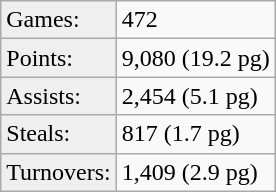<table class="wikitable">
<tr align=left>
<td style="background:#efefef;">Games:</td>
<td>472</td>
</tr>
<tr>
<td style="background:#efefef;">Points:</td>
<td>9,080 (19.2 pg)</td>
</tr>
<tr>
<td style="background:#efefef;">Assists:</td>
<td>2,454 (5.1 pg)</td>
</tr>
<tr>
<td style="background:#efefef;">Steals:</td>
<td>817 (1.7 pg)</td>
</tr>
<tr>
<td style="background:#efefef;">Turnovers:</td>
<td>1,409 (2.9 pg)</td>
</tr>
</table>
